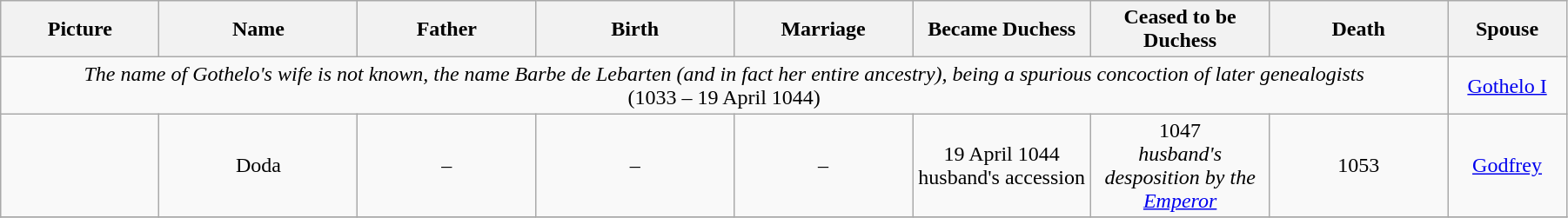<table width=95% class="wikitable">
<tr>
<th width = "8%">Picture</th>
<th width = "10%">Name</th>
<th width = "9%">Father</th>
<th width = "10%">Birth</th>
<th width = "9%">Marriage</th>
<th width = "9%">Became Duchess</th>
<th width = "9%">Ceased to be Duchess</th>
<th width = "9%">Death</th>
<th width = "6%">Spouse</th>
</tr>
<tr>
<td align="center" colspan="8"><em>The name of Gothelo's wife is not known, the name Barbe de Lebarten (and in fact her entire ancestry), being a spurious concoction of later genealogists</em><br>(1033 – 19 April 1044)</td>
<td align="center"><a href='#'>Gothelo I</a></td>
</tr>
<tr>
<td align="center"></td>
<td align="center">Doda</td>
<td align="center">–</td>
<td align="center">–</td>
<td align="center">–</td>
<td align="center">19 April 1044<br>husband's accession</td>
<td align="center">1047<br><em>husband's desposition by the <a href='#'>Emperor</a></em></td>
<td align="center">1053</td>
<td align="center"><a href='#'>Godfrey</a></td>
</tr>
<tr>
</tr>
</table>
